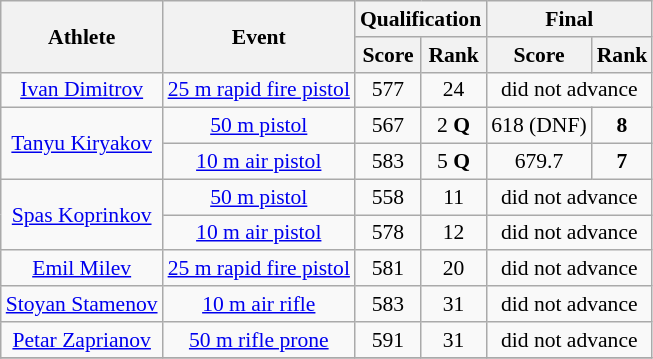<table class="wikitable" style="font-size:90%; text-align:center;">
<tr>
<th rowspan="2">Athlete</th>
<th rowspan="2">Event</th>
<th colspan="2">Qualification</th>
<th colspan="2">Final</th>
</tr>
<tr>
<th>Score</th>
<th>Rank</th>
<th>Score</th>
<th>Rank</th>
</tr>
<tr>
<td><a href='#'>Ivan Dimitrov</a></td>
<td><a href='#'>25 m rapid fire pistol</a></td>
<td align="center">577</td>
<td align="center">24</td>
<td colspan="2"  align="center">did not advance</td>
</tr>
<tr>
<td rowspan=2><a href='#'>Tanyu Kiryakov</a></td>
<td><a href='#'>50 m pistol</a></td>
<td align="center">567</td>
<td align="center">2 <strong>Q</strong></td>
<td align="center">618 (DNF)</td>
<td align="center"><strong>8</strong></td>
</tr>
<tr>
<td><a href='#'>10 m air pistol</a></td>
<td align="center">583</td>
<td align="center">5 <strong>Q</strong></td>
<td align="center">679.7</td>
<td align="center"><strong>7</strong></td>
</tr>
<tr>
<td rowspan=2><a href='#'>Spas Koprinkov</a></td>
<td><a href='#'>50 m pistol</a></td>
<td align="center">558</td>
<td align="center">11</td>
<td colspan="2"  align="center">did not advance</td>
</tr>
<tr>
<td><a href='#'>10 m air pistol</a></td>
<td align="center">578</td>
<td align="center">12</td>
<td colspan="2"  align="center">did not advance</td>
</tr>
<tr>
<td><a href='#'>Emil Milev</a></td>
<td><a href='#'>25 m rapid fire pistol</a></td>
<td align="center">581</td>
<td align="center">20</td>
<td colspan="2"  align="center">did not advance</td>
</tr>
<tr>
<td><a href='#'>Stoyan Stamenov</a></td>
<td><a href='#'>10 m air rifle</a></td>
<td align="center">583</td>
<td align="center">31</td>
<td colspan="2"  align="center">did not advance</td>
</tr>
<tr>
<td><a href='#'>Petar Zaprianov</a></td>
<td><a href='#'>50 m rifle prone</a></td>
<td align="center">591</td>
<td align="center">31</td>
<td colspan="2"  align="center">did not advance</td>
</tr>
<tr>
</tr>
</table>
